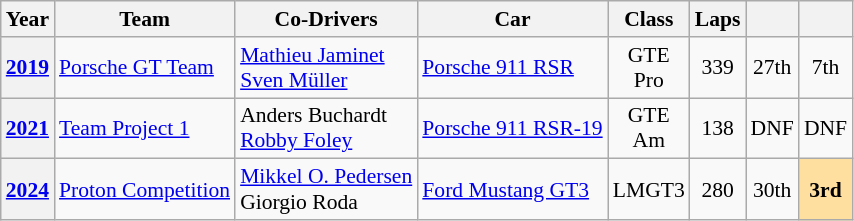<table class="wikitable" style="text-align:center; font-size:90%">
<tr>
<th>Year</th>
<th>Team</th>
<th>Co-Drivers</th>
<th>Car</th>
<th>Class</th>
<th>Laps</th>
<th></th>
<th></th>
</tr>
<tr>
<th><a href='#'>2019</a></th>
<td align="left"> <a href='#'>Porsche GT Team</a></td>
<td align="left"> <a href='#'>Mathieu Jaminet</a><br> <a href='#'>Sven Müller</a></td>
<td align="left"><a href='#'>Porsche 911 RSR</a></td>
<td>GTE<br>Pro</td>
<td>339</td>
<td>27th</td>
<td>7th</td>
</tr>
<tr>
<th><a href='#'>2021</a></th>
<td align="left"> <a href='#'>Team Project 1</a></td>
<td align="left"> Anders Buchardt<br> <a href='#'>Robby Foley</a></td>
<td align="left"><a href='#'>Porsche 911 RSR-19</a></td>
<td>GTE<br>Am</td>
<td>138</td>
<td>DNF</td>
<td>DNF</td>
</tr>
<tr>
<th><a href='#'>2024</a></th>
<td align="left"> <a href='#'>Proton Competition</a></td>
<td align="left"> <a href='#'>Mikkel O. Pedersen</a><br> Giorgio Roda</td>
<td align="left"><a href='#'>Ford Mustang GT3</a></td>
<td>LMGT3</td>
<td>280</td>
<td>30th</td>
<td style="background:#FFDF9F;"><strong>3rd</strong></td>
</tr>
</table>
